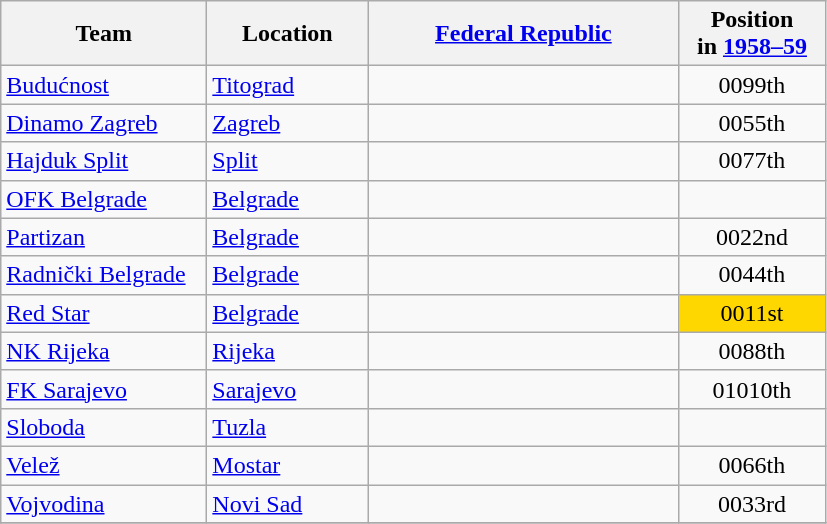<table class="wikitable sortable" style="text-align: left;">
<tr>
<th width="130">Team</th>
<th width="100">Location</th>
<th width="200"><a href='#'>Federal Republic</a></th>
<th width="90">Position<br>in <a href='#'>1958–59</a></th>
</tr>
<tr>
<td><a href='#'>Budućnost</a></td>
<td><a href='#'>Titograd</a></td>
<td></td>
<td style="text-align:center;"><span>009</span>9th</td>
</tr>
<tr>
<td><a href='#'>Dinamo Zagreb</a></td>
<td><a href='#'>Zagreb</a></td>
<td></td>
<td style="text-align:center;"><span>005</span>5th</td>
</tr>
<tr>
<td><a href='#'>Hajduk Split</a></td>
<td><a href='#'>Split</a></td>
<td></td>
<td style="text-align:center;"><span>007</span>7th</td>
</tr>
<tr>
<td><a href='#'>OFK Belgrade</a></td>
<td><a href='#'>Belgrade</a></td>
<td></td>
<td></td>
</tr>
<tr>
<td><a href='#'>Partizan</a></td>
<td><a href='#'>Belgrade</a></td>
<td></td>
<td style="text-align:center;"><span>002</span>2nd</td>
</tr>
<tr>
<td><a href='#'>Radnički Belgrade</a></td>
<td><a href='#'>Belgrade</a></td>
<td></td>
<td style="text-align:center;"><span>004</span>4th</td>
</tr>
<tr>
<td><a href='#'>Red Star</a></td>
<td><a href='#'>Belgrade</a></td>
<td></td>
<td style="text-align:center;" bgcolor="gold"><span>001</span>1st</td>
</tr>
<tr>
<td><a href='#'>NK Rijeka</a></td>
<td><a href='#'>Rijeka</a></td>
<td></td>
<td style="text-align:center;"><span>008</span>8th</td>
</tr>
<tr>
<td><a href='#'>FK Sarajevo</a></td>
<td><a href='#'>Sarajevo</a></td>
<td></td>
<td style="text-align:center;"><span>010</span>10th</td>
</tr>
<tr>
<td><a href='#'>Sloboda</a></td>
<td><a href='#'>Tuzla</a></td>
<td></td>
<td></td>
</tr>
<tr>
<td><a href='#'>Velež</a></td>
<td><a href='#'>Mostar</a></td>
<td></td>
<td style="text-align:center;"><span>006</span>6th</td>
</tr>
<tr>
<td><a href='#'>Vojvodina</a></td>
<td><a href='#'>Novi Sad</a></td>
<td></td>
<td style="text-align:center;"><span>003</span>3rd</td>
</tr>
<tr>
</tr>
</table>
